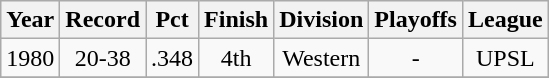<table class="wikitable">
<tr style="background: #F2F2F2;">
<th>Year</th>
<th>Record</th>
<th>Pct</th>
<th>Finish</th>
<th>Division</th>
<th>Playoffs</th>
<th>League</th>
</tr>
<tr align=center>
<td>1980</td>
<td>20-38</td>
<td>.348</td>
<td>4th</td>
<td>Western</td>
<td>-</td>
<td>UPSL</td>
</tr>
<tr align=center>
</tr>
</table>
